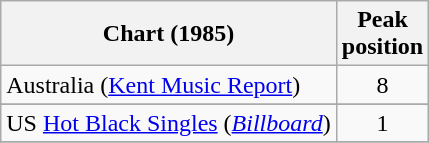<table class="wikitable sortable">
<tr>
<th>Chart (1985)</th>
<th>Peak<br>position</th>
</tr>
<tr>
<td>Australia (<a href='#'>Kent Music Report</a>)</td>
<td align="center">8</td>
</tr>
<tr>
</tr>
<tr>
</tr>
<tr>
</tr>
<tr>
</tr>
<tr>
</tr>
<tr>
</tr>
<tr>
</tr>
<tr>
</tr>
<tr>
</tr>
<tr>
</tr>
<tr>
</tr>
<tr>
</tr>
<tr>
<td>US <a href='#'>Hot Black Singles</a> (<em><a href='#'>Billboard</a></em>)</td>
<td align="center">1</td>
</tr>
<tr>
</tr>
</table>
